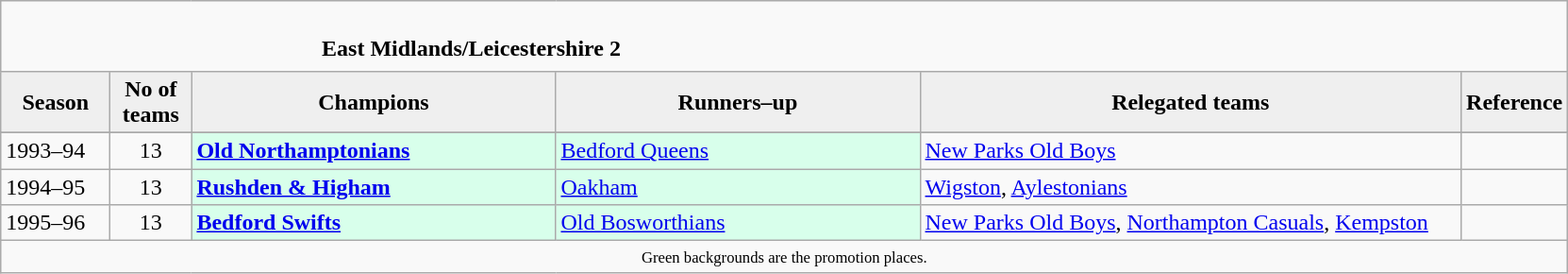<table class="wikitable" style="text-align: left;">
<tr>
<td colspan="11" cellpadding="0" cellspacing="0"><br><table border="0" style="width:100%;" cellpadding="0" cellspacing="0">
<tr>
<td style="width:20%; border:0;"></td>
<td style="border:0;"><strong>East Midlands/Leicestershire 2</strong></td>
<td style="width:20%; border:0;"></td>
</tr>
</table>
</td>
</tr>
<tr>
<th style="background:#efefef; width:70px;">Season</th>
<th style="background:#efefef; width:50px;">No of teams</th>
<th style="background:#efefef; width:250px;">Champions</th>
<th style="background:#efefef; width:250px;">Runners–up</th>
<th style="background:#efefef; width:375px;">Relegated teams</th>
<th style="background:#efefef; width:50px;">Reference</th>
</tr>
<tr align=left>
</tr>
<tr>
<td>1993–94</td>
<td style="text-align: center;">13</td>
<td style="background:#d8ffeb;"><strong><a href='#'>Old Northamptonians</a></strong></td>
<td style="background:#d8ffeb;"><a href='#'>Bedford Queens</a></td>
<td><a href='#'>New Parks Old Boys</a></td>
<td></td>
</tr>
<tr>
<td>1994–95</td>
<td style="text-align: center;">13</td>
<td style="background:#d8ffeb;"><strong><a href='#'>Rushden & Higham</a></strong></td>
<td style="background:#d8ffeb;"><a href='#'>Oakham</a></td>
<td><a href='#'>Wigston</a>, <a href='#'>Aylestonians</a></td>
<td></td>
</tr>
<tr>
<td>1995–96</td>
<td style="text-align: center;">13</td>
<td style="background:#d8ffeb;"><strong><a href='#'>Bedford Swifts</a></strong></td>
<td style="background:#d8ffeb;"><a href='#'>Old Bosworthians</a></td>
<td><a href='#'>New Parks Old Boys</a>, <a href='#'>Northampton Casuals</a>, <a href='#'>Kempston</a></td>
<td></td>
</tr>
<tr>
<td colspan="15"  style="border:0; font-size:smaller; text-align:center;"><small><span>Green backgrounds</span> are the promotion places.</small></td>
</tr>
</table>
